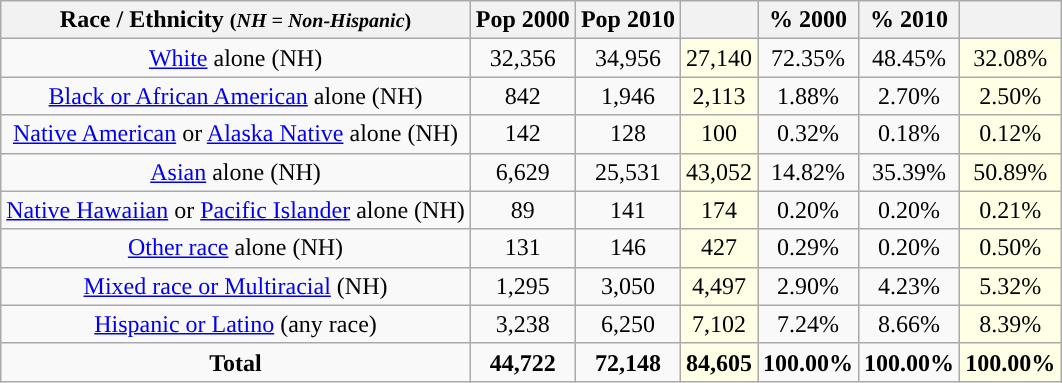<table class="wikitable" style="text-align:center;">
<tr>
<th>Race / Ethnicity <small>(<em>NH = Non-Hispanic</em>)</small></th>
<th>Pop 2000</th>
<th>Pop 2010</th>
<th></th>
<th>% 2000</th>
<th>% 2010</th>
<th></th>
</tr>
<tr>
<td><a href='#'>White</a> alone (NH)</td>
<td>32,356</td>
<td>34,956</td>
<td style='background: #ffffe6;'>27,140</td>
<td>72.35%</td>
<td>48.45%</td>
<td style='background: #ffffe6;'>32.08%</td>
</tr>
<tr>
<td><a href='#'>Black or African American</a> alone (NH)</td>
<td>842</td>
<td>1,946</td>
<td style='background: #ffffe6;'>2,113</td>
<td>1.88%</td>
<td>2.70%</td>
<td style='background: #ffffe6;'>2.50%</td>
</tr>
<tr>
<td><a href='#'>Native American</a> or <a href='#'>Alaska Native</a> alone (NH)</td>
<td>142</td>
<td>128</td>
<td style='background: #ffffe6;'>100</td>
<td>0.32%</td>
<td>0.18%</td>
<td style='background: #ffffe6;'>0.12%</td>
</tr>
<tr>
<td><a href='#'>Asian</a> alone (NH)</td>
<td>6,629</td>
<td>25,531</td>
<td style='background: #ffffe6;'>43,052</td>
<td>14.82%</td>
<td>35.39%</td>
<td style='background: #ffffe6;'>50.89%</td>
</tr>
<tr>
<td><a href='#'>Native Hawaiian</a> or <a href='#'>Pacific Islander</a> alone (NH)</td>
<td>89</td>
<td>141</td>
<td style='background: #ffffe6;'>174</td>
<td>0.20%</td>
<td>0.20%</td>
<td style='background: #ffffe6;'>0.21%</td>
</tr>
<tr>
<td><a href='#'>Other race</a> alone (NH)</td>
<td>131</td>
<td>146</td>
<td style='background: #ffffe6;'>427</td>
<td>0.29%</td>
<td>0.20%</td>
<td style='background: #ffffe6;'>0.50%</td>
</tr>
<tr>
<td><a href='#'>Mixed race or Multiracial</a> (NH)</td>
<td>1,295</td>
<td>3,050</td>
<td style='background: #ffffe6;'>4,497</td>
<td>2.90%</td>
<td>4.23%</td>
<td style='background: #ffffe6;'>5.32%</td>
</tr>
<tr>
<td><a href='#'>Hispanic or Latino</a> (any race)</td>
<td>3,238</td>
<td>6,250</td>
<td style='background: #ffffe6;'>7,102</td>
<td>7.24%</td>
<td>8.66%</td>
<td style='background: #ffffe6;'>8.39%</td>
</tr>
<tr>
<td><strong>Total</strong></td>
<td><strong>44,722</strong></td>
<td><strong>72,148</strong></td>
<td style='background: #ffffe6;'><strong>84,605</strong></td>
<td><strong>100.00%</strong></td>
<td><strong>100.00%</strong></td>
<td style='background: #ffffe6;'><strong>100.00%</strong></td>
</tr>
</table>
